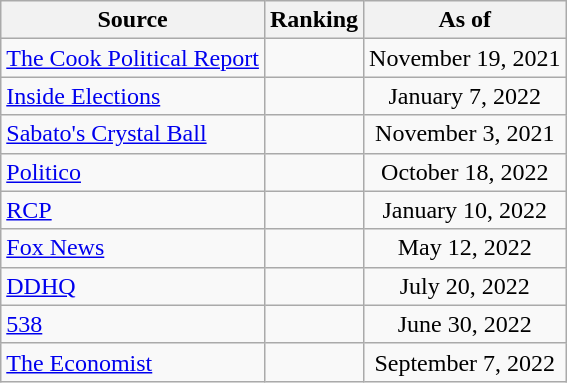<table class="wikitable" style="text-align:center">
<tr>
<th>Source</th>
<th>Ranking</th>
<th>As of</th>
</tr>
<tr>
<td align=left><a href='#'>The Cook Political Report</a></td>
<td></td>
<td>November 19, 2021</td>
</tr>
<tr>
<td align=left><a href='#'>Inside Elections</a></td>
<td></td>
<td>January 7, 2022</td>
</tr>
<tr>
<td align=left><a href='#'>Sabato's Crystal Ball</a></td>
<td></td>
<td>November 3, 2021</td>
</tr>
<tr>
<td style="text-align:left;"><a href='#'>Politico</a></td>
<td></td>
<td>October 18, 2022</td>
</tr>
<tr>
<td style="text-align:left;"><a href='#'>RCP</a></td>
<td></td>
<td>January 10, 2022</td>
</tr>
<tr>
<td align=left><a href='#'>Fox News</a></td>
<td></td>
<td>May 12, 2022</td>
</tr>
<tr>
<td align="left"><a href='#'>DDHQ</a></td>
<td></td>
<td>July 20, 2022</td>
</tr>
<tr>
<td align="left"><a href='#'>538</a></td>
<td></td>
<td>June 30, 2022</td>
</tr>
<tr>
<td align="left"><a href='#'>The Economist</a></td>
<td></td>
<td>September 7, 2022</td>
</tr>
</table>
